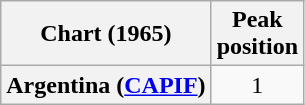<table class="wikitable sortable plainrowheaders">
<tr>
<th>Chart (1965)</th>
<th>Peak<br>position</th>
</tr>
<tr>
<th scope="row">Argentina (<a href='#'>CAPIF</a>)</th>
<td style="text-align:center;">1</td>
</tr>
</table>
